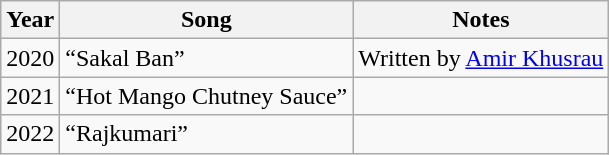<table class="wikitable">
<tr>
<th>Year</th>
<th>Song</th>
<th>Notes</th>
</tr>
<tr>
<td>2020</td>
<td>“Sakal Ban”</td>
<td>Written by <a href='#'>Amir Khusrau</a></td>
</tr>
<tr>
<td>2021</td>
<td>“Hot Mango Chutney Sauce”</td>
<td></td>
</tr>
<tr>
<td>2022</td>
<td>“Rajkumari”</td>
<td></td>
</tr>
</table>
